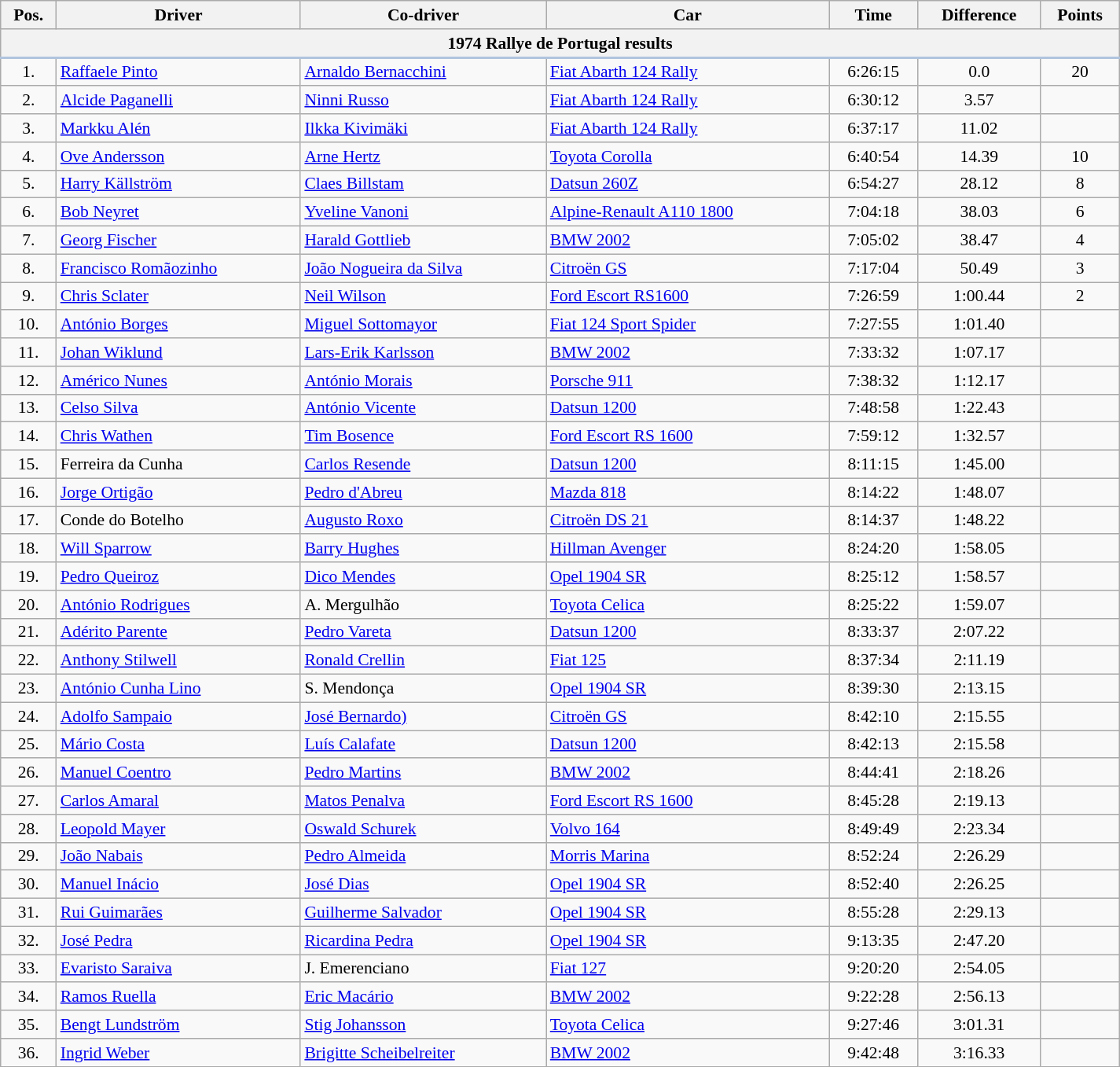<table class="wikitable" width="100%" style="text-align: center; font-size: 90%; max-width: 950px;">
<tr>
<th>Pos.</th>
<th>Driver</th>
<th>Co-driver</th>
<th>Car</th>
<th>Time</th>
<th>Difference</th>
<th>Points</th>
</tr>
<tr>
<th colspan="7" style="border-bottom: 2px solid LightSteelBlue;">1974 Rallye de Portugal results</th>
</tr>
<tr>
<td>1.</td>
<td align=left> <a href='#'>Raffaele Pinto</a></td>
<td align=left> <a href='#'>Arnaldo Bernacchini</a></td>
<td align=left><a href='#'>Fiat Abarth 124 Rally</a></td>
<td>6:26:15</td>
<td>0.0</td>
<td>20</td>
</tr>
<tr>
<td>2.</td>
<td align=left> <a href='#'>Alcide Paganelli</a></td>
<td align=left> <a href='#'>Ninni Russo</a></td>
<td align=left><a href='#'>Fiat Abarth 124 Rally</a></td>
<td>6:30:12</td>
<td>3.57</td>
<td></td>
</tr>
<tr>
<td>3.</td>
<td align=left> <a href='#'>Markku Alén</a></td>
<td align=left> <a href='#'>Ilkka Kivimäki</a></td>
<td align=left><a href='#'>Fiat Abarth 124 Rally</a></td>
<td>6:37:17</td>
<td>11.02</td>
<td></td>
</tr>
<tr>
<td>4.</td>
<td align=left> <a href='#'>Ove Andersson</a></td>
<td align=left> <a href='#'>Arne Hertz</a></td>
<td align=left><a href='#'>Toyota Corolla</a></td>
<td>6:40:54</td>
<td>14.39</td>
<td>10</td>
</tr>
<tr>
<td>5.</td>
<td align=left> <a href='#'>Harry Källström</a></td>
<td align=left> <a href='#'>Claes Billstam</a></td>
<td align=left><a href='#'>Datsun 260Z</a></td>
<td>6:54:27</td>
<td>28.12</td>
<td>8</td>
</tr>
<tr>
<td>6.</td>
<td align=left> <a href='#'>Bob Neyret</a></td>
<td align=left> <a href='#'>Yveline Vanoni</a></td>
<td align=left><a href='#'>Alpine-Renault A110 1800</a></td>
<td>7:04:18</td>
<td>38.03</td>
<td>6</td>
</tr>
<tr>
<td>7.</td>
<td align=left> <a href='#'>Georg Fischer</a></td>
<td align=left> <a href='#'>Harald Gottlieb</a></td>
<td align=left><a href='#'>BMW 2002</a></td>
<td>7:05:02</td>
<td>38.47</td>
<td>4</td>
</tr>
<tr>
<td>8.</td>
<td align=left> <a href='#'>Francisco Romãozinho</a></td>
<td align=left> <a href='#'>João Nogueira da Silva</a></td>
<td align=left><a href='#'>Citroën GS</a></td>
<td>7:17:04</td>
<td>50.49</td>
<td>3</td>
</tr>
<tr>
<td>9.</td>
<td align=left> <a href='#'>Chris Sclater</a></td>
<td align=left> <a href='#'>Neil Wilson</a></td>
<td align=left><a href='#'>Ford Escort RS1600</a></td>
<td>7:26:59</td>
<td>1:00.44</td>
<td>2</td>
</tr>
<tr>
<td>10.</td>
<td align=left> <a href='#'>António Borges</a></td>
<td align=left> <a href='#'>Miguel Sottomayor</a></td>
<td align=left><a href='#'>Fiat 124 Sport Spider</a></td>
<td>7:27:55</td>
<td>1:01.40</td>
<td></td>
</tr>
<tr>
<td>11.</td>
<td align=left> <a href='#'>Johan Wiklund</a></td>
<td align=left> <a href='#'>Lars-Erik Karlsson</a></td>
<td align=left><a href='#'>BMW 2002</a></td>
<td>7:33:32</td>
<td>1:07.17</td>
<td></td>
</tr>
<tr>
<td>12.</td>
<td align=left> <a href='#'>Américo Nunes</a></td>
<td align=left> <a href='#'>António Morais</a></td>
<td align=left><a href='#'>Porsche 911</a></td>
<td>7:38:32</td>
<td>1:12.17</td>
<td></td>
</tr>
<tr>
<td>13.</td>
<td align=left> <a href='#'>Celso Silva</a></td>
<td align=left> <a href='#'>António Vicente</a></td>
<td align=left><a href='#'>Datsun 1200</a></td>
<td>7:48:58</td>
<td>1:22.43</td>
<td></td>
</tr>
<tr>
<td>14.</td>
<td align=left> <a href='#'>Chris Wathen</a></td>
<td align=left> <a href='#'>Tim Bosence</a></td>
<td align=left><a href='#'>Ford Escort RS 1600</a></td>
<td>7:59:12</td>
<td>1:32.57</td>
<td></td>
</tr>
<tr>
<td>15.</td>
<td align=left> Ferreira da Cunha</td>
<td align=left> <a href='#'>Carlos Resende</a></td>
<td align=left><a href='#'>Datsun 1200</a></td>
<td>8:11:15</td>
<td>1:45.00</td>
<td></td>
</tr>
<tr>
<td>16.</td>
<td align=left> <a href='#'>Jorge Ortigão</a></td>
<td align=left> <a href='#'>Pedro d'Abreu</a></td>
<td align=left><a href='#'>Mazda 818</a></td>
<td>8:14:22</td>
<td>1:48.07</td>
<td></td>
</tr>
<tr>
<td>17.</td>
<td align=left> Conde do Botelho</td>
<td align=left> <a href='#'>Augusto Roxo</a></td>
<td align=left><a href='#'>Citroën DS 21</a></td>
<td>8:14:37</td>
<td>1:48.22</td>
<td></td>
</tr>
<tr>
<td>18.</td>
<td align=left> <a href='#'>Will Sparrow</a></td>
<td align=left> <a href='#'>Barry Hughes</a></td>
<td align=left><a href='#'>Hillman Avenger</a></td>
<td>8:24:20</td>
<td>1:58.05</td>
<td></td>
</tr>
<tr>
<td>19.</td>
<td align=left> <a href='#'>Pedro Queiroz</a></td>
<td align=left> <a href='#'>Dico Mendes</a></td>
<td align=left><a href='#'>Opel 1904 SR</a></td>
<td>8:25:12</td>
<td>1:58.57</td>
<td></td>
</tr>
<tr>
<td>20.</td>
<td align=left> <a href='#'>António Rodrigues</a></td>
<td align=left> A. Mergulhão</td>
<td align=left><a href='#'>Toyota Celica</a></td>
<td>8:25:22</td>
<td>1:59.07</td>
<td></td>
</tr>
<tr>
<td>21.</td>
<td align=left> <a href='#'>Adérito Parente</a></td>
<td align=left> <a href='#'>Pedro Vareta</a></td>
<td align=left><a href='#'>Datsun 1200</a></td>
<td>8:33:37</td>
<td>2:07.22</td>
<td></td>
</tr>
<tr>
<td>22.</td>
<td align=left> <a href='#'>Anthony Stilwell</a></td>
<td align=left> <a href='#'>Ronald Crellin</a></td>
<td align=left><a href='#'>Fiat 125</a></td>
<td>8:37:34</td>
<td>2:11.19</td>
<td></td>
</tr>
<tr>
<td>23.</td>
<td align=left> <a href='#'>António Cunha Lino</a></td>
<td align=left> S. Mendonça</td>
<td align=left><a href='#'>Opel 1904 SR</a></td>
<td>8:39:30</td>
<td>2:13.15</td>
<td></td>
</tr>
<tr>
<td>24.</td>
<td align=left> <a href='#'>Adolfo Sampaio</a></td>
<td align=left> <a href='#'>José Bernardo)</a></td>
<td align=left><a href='#'>Citroën GS</a></td>
<td>8:42:10</td>
<td>2:15.55</td>
<td></td>
</tr>
<tr>
<td>25.</td>
<td align=left> <a href='#'>Mário Costa</a></td>
<td align=left> <a href='#'>Luís Calafate</a></td>
<td align=left><a href='#'>Datsun 1200</a></td>
<td>8:42:13</td>
<td>2:15.58</td>
<td></td>
</tr>
<tr>
<td>26.</td>
<td align=left> <a href='#'>Manuel Coentro</a></td>
<td align=left> <a href='#'>Pedro Martins</a></td>
<td align=left><a href='#'>BMW 2002</a></td>
<td>8:44:41</td>
<td>2:18.26</td>
<td></td>
</tr>
<tr>
<td>27.</td>
<td align=left> <a href='#'>Carlos Amaral</a></td>
<td align=left> <a href='#'>Matos Penalva</a></td>
<td align=left><a href='#'>Ford Escort RS 1600</a></td>
<td>8:45:28</td>
<td>2:19.13</td>
<td></td>
</tr>
<tr>
<td>28.</td>
<td align=left> <a href='#'>Leopold Mayer</a></td>
<td align=left> <a href='#'>Oswald Schurek</a></td>
<td align=left><a href='#'>Volvo 164</a></td>
<td>8:49:49</td>
<td>2:23.34</td>
<td></td>
</tr>
<tr>
<td>29.</td>
<td align=left> <a href='#'>João Nabais</a></td>
<td align=left> <a href='#'>Pedro Almeida</a></td>
<td align=left><a href='#'>Morris Marina</a></td>
<td>8:52:24</td>
<td>2:26.29</td>
<td></td>
</tr>
<tr>
<td>30.</td>
<td align=left> <a href='#'>Manuel Inácio</a></td>
<td align=left> <a href='#'>José Dias</a></td>
<td align=left><a href='#'>Opel 1904 SR</a></td>
<td>8:52:40</td>
<td>2:26.25</td>
<td></td>
</tr>
<tr>
<td>31.</td>
<td align=left> <a href='#'>Rui Guimarães</a></td>
<td align=left> <a href='#'>Guilherme Salvador</a></td>
<td align=left><a href='#'>Opel 1904 SR</a></td>
<td>8:55:28</td>
<td>2:29.13</td>
<td></td>
</tr>
<tr>
<td>32.</td>
<td align=left> <a href='#'>José Pedra</a></td>
<td align=left> <a href='#'>Ricardina Pedra</a></td>
<td align=left><a href='#'>Opel 1904 SR</a></td>
<td>9:13:35</td>
<td>2:47.20</td>
<td></td>
</tr>
<tr>
<td>33.</td>
<td align=left> <a href='#'>Evaristo Saraiva</a></td>
<td align=left> J. Emerenciano</td>
<td align=left><a href='#'>Fiat 127</a></td>
<td>9:20:20</td>
<td>2:54.05</td>
<td></td>
</tr>
<tr>
<td>34.</td>
<td align=left> <a href='#'>Ramos Ruella</a></td>
<td align=left> <a href='#'>Eric Macário</a></td>
<td align=left><a href='#'>BMW 2002</a></td>
<td>9:22:28</td>
<td>2:56.13</td>
<td></td>
</tr>
<tr>
<td>35.</td>
<td align=left> <a href='#'>Bengt Lundström</a></td>
<td align=left> <a href='#'>Stig Johansson</a></td>
<td align=left><a href='#'>Toyota Celica</a></td>
<td>9:27:46</td>
<td>3:01.31</td>
<td></td>
</tr>
<tr>
<td>36.</td>
<td align=left> <a href='#'>Ingrid Weber</a></td>
<td align=left> <a href='#'>Brigitte Scheibelreiter</a></td>
<td align=left><a href='#'>BMW 2002</a></td>
<td>9:42:48</td>
<td>3:16.33</td>
<td></td>
</tr>
</table>
